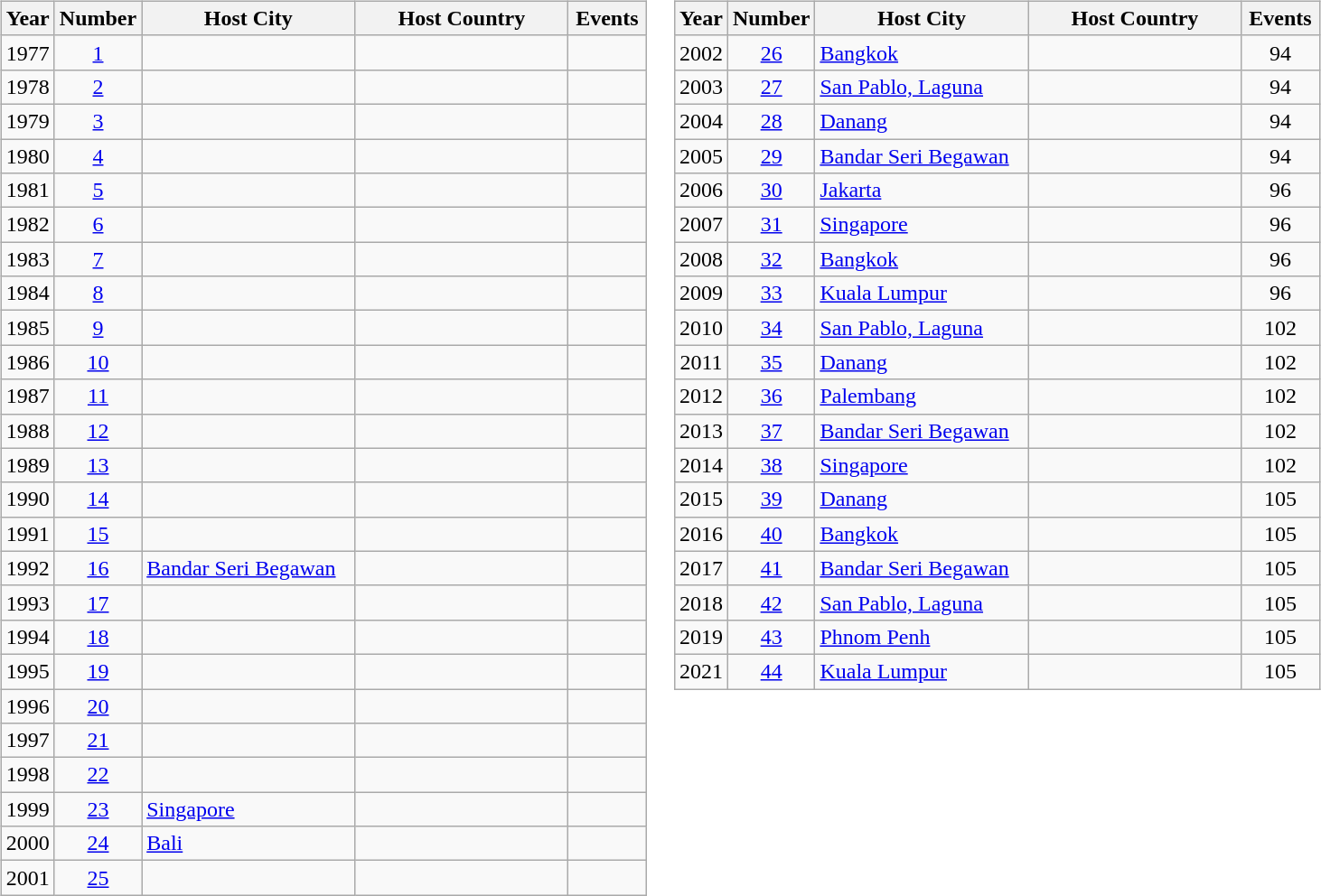<table>
<tr>
<td valign=top><br><table class="wikitable" style="font-size:100%">
<tr>
<th width=30>Year</th>
<th width=30>Number</th>
<th width=150>Host City</th>
<th width=150>Host Country</th>
<th width=50>Events</th>
</tr>
<tr>
<td align=center>1977</td>
<td align=center><a href='#'>1</a></td>
<td></td>
<td></td>
<td></td>
</tr>
<tr>
<td align=center>1978</td>
<td align=center><a href='#'>2</a></td>
<td></td>
<td></td>
<td></td>
</tr>
<tr>
<td align=center>1979</td>
<td align=center><a href='#'>3</a></td>
<td></td>
<td></td>
<td></td>
</tr>
<tr>
<td align=center>1980</td>
<td align=center><a href='#'>4</a></td>
<td></td>
<td></td>
<td></td>
</tr>
<tr>
<td align=center>1981</td>
<td align=center><a href='#'>5</a></td>
<td></td>
<td></td>
<td></td>
</tr>
<tr>
<td align=center>1982</td>
<td align=center><a href='#'>6</a></td>
<td></td>
<td></td>
<td></td>
</tr>
<tr>
<td align=center>1983</td>
<td align=center><a href='#'>7</a></td>
<td></td>
<td></td>
<td></td>
</tr>
<tr>
<td align=center>1984</td>
<td align=center><a href='#'>8</a></td>
<td></td>
<td></td>
<td></td>
</tr>
<tr>
<td align=center>1985</td>
<td align=center><a href='#'>9</a></td>
<td></td>
<td></td>
<td></td>
</tr>
<tr>
<td align=center>1986</td>
<td align=center><a href='#'>10</a></td>
<td></td>
<td></td>
<td></td>
</tr>
<tr>
<td align=center>1987</td>
<td align=center><a href='#'>11</a></td>
<td></td>
<td></td>
<td></td>
</tr>
<tr>
<td align=center>1988</td>
<td align=center><a href='#'>12</a></td>
<td></td>
<td></td>
<td></td>
</tr>
<tr>
<td align=center>1989</td>
<td align=center><a href='#'>13</a></td>
<td></td>
<td></td>
<td></td>
</tr>
<tr>
<td align=center>1990</td>
<td align=center><a href='#'>14</a></td>
<td></td>
<td></td>
<td></td>
</tr>
<tr>
<td align=center>1991</td>
<td align=center><a href='#'>15</a></td>
<td></td>
<td></td>
<td></td>
</tr>
<tr>
<td align=center>1992</td>
<td align=center><a href='#'>16</a></td>
<td><a href='#'>Bandar Seri Begawan</a></td>
<td></td>
<td></td>
</tr>
<tr>
<td align=center>1993</td>
<td align=center><a href='#'>17</a></td>
<td></td>
<td></td>
<td></td>
</tr>
<tr>
<td align=center>1994</td>
<td align=center><a href='#'>18</a></td>
<td></td>
<td></td>
<td></td>
</tr>
<tr>
<td align=center>1995</td>
<td align=center><a href='#'>19</a></td>
<td></td>
<td></td>
<td></td>
</tr>
<tr>
<td align=center>1996</td>
<td align=center><a href='#'>20</a></td>
<td></td>
<td></td>
<td></td>
</tr>
<tr>
<td align=center>1997</td>
<td align=center><a href='#'>21</a></td>
<td></td>
<td></td>
<td></td>
</tr>
<tr>
<td align=center>1998</td>
<td align=center><a href='#'>22</a></td>
<td></td>
<td></td>
<td></td>
</tr>
<tr>
<td align=center>1999</td>
<td align=center><a href='#'>23</a></td>
<td><a href='#'>Singapore</a></td>
<td></td>
<td></td>
</tr>
<tr>
<td align=center>2000</td>
<td align=center><a href='#'>24</a></td>
<td><a href='#'>Bali</a></td>
<td></td>
<td></td>
</tr>
<tr>
<td align=center>2001</td>
<td align=center><a href='#'>25</a></td>
<td></td>
<td></td>
<td></td>
</tr>
</table>
</td>
<td valign=top><br><table class="wikitable" style="font-size:100%">
<tr>
<th width=30>Year</th>
<th width=30>Number</th>
<th width=150>Host City</th>
<th width=150>Host Country</th>
<th width=50>Events</th>
</tr>
<tr>
<td align=center>2002</td>
<td align=center><a href='#'>26</a></td>
<td><a href='#'>Bangkok</a></td>
<td></td>
<td align=center>94</td>
</tr>
<tr>
<td align=center>2003</td>
<td align=center><a href='#'>27</a></td>
<td><a href='#'>San Pablo, Laguna</a></td>
<td></td>
<td align=center>94</td>
</tr>
<tr>
<td align=center>2004</td>
<td align=center><a href='#'>28</a></td>
<td><a href='#'>Danang</a></td>
<td></td>
<td align=center>94</td>
</tr>
<tr>
<td align=center>2005</td>
<td align=center><a href='#'>29</a></td>
<td><a href='#'>Bandar Seri Begawan</a></td>
<td></td>
<td align=center>94</td>
</tr>
<tr>
<td align=center>2006</td>
<td align=center><a href='#'>30</a></td>
<td><a href='#'>Jakarta</a></td>
<td></td>
<td align=center>96</td>
</tr>
<tr>
<td align=center>2007</td>
<td align=center><a href='#'>31</a></td>
<td><a href='#'>Singapore</a></td>
<td></td>
<td align=center>96</td>
</tr>
<tr>
<td align=center>2008</td>
<td align=center><a href='#'>32</a></td>
<td><a href='#'>Bangkok</a></td>
<td></td>
<td align=center>96</td>
</tr>
<tr>
<td align=center>2009</td>
<td align=center><a href='#'>33</a></td>
<td><a href='#'>Kuala Lumpur</a></td>
<td></td>
<td align=center>96</td>
</tr>
<tr>
<td align=center>2010</td>
<td align=center><a href='#'>34</a></td>
<td><a href='#'>San Pablo, Laguna</a></td>
<td></td>
<td align=center>102</td>
</tr>
<tr>
<td align=center>2011</td>
<td align=center><a href='#'>35</a></td>
<td><a href='#'>Danang</a></td>
<td></td>
<td align=center>102</td>
</tr>
<tr>
<td align=center>2012</td>
<td align=center><a href='#'>36</a></td>
<td><a href='#'>Palembang</a></td>
<td></td>
<td align=center>102</td>
</tr>
<tr>
<td align=center>2013</td>
<td align=center><a href='#'>37</a></td>
<td><a href='#'>Bandar Seri Begawan</a></td>
<td></td>
<td align=center>102</td>
</tr>
<tr>
<td align=center>2014</td>
<td align=center><a href='#'>38</a></td>
<td><a href='#'>Singapore</a></td>
<td></td>
<td align=center>102</td>
</tr>
<tr>
<td align=center>2015</td>
<td align=center><a href='#'>39</a></td>
<td><a href='#'>Danang</a></td>
<td></td>
<td align=center>105</td>
</tr>
<tr>
<td align=center>2016</td>
<td align=center><a href='#'>40</a></td>
<td><a href='#'>Bangkok</a></td>
<td></td>
<td align=center>105</td>
</tr>
<tr>
<td align=center>2017</td>
<td align=center><a href='#'>41</a></td>
<td><a href='#'>Bandar Seri Begawan</a></td>
<td></td>
<td align=center>105</td>
</tr>
<tr>
<td align=center>2018</td>
<td align=center><a href='#'>42</a></td>
<td><a href='#'>San Pablo, Laguna</a></td>
<td></td>
<td align=center>105</td>
</tr>
<tr>
<td align=center>2019</td>
<td align=center><a href='#'>43</a></td>
<td><a href='#'>Phnom Penh</a></td>
<td></td>
<td align=center>105</td>
</tr>
<tr>
<td align=center>2021</td>
<td align=center><a href='#'>44</a></td>
<td><a href='#'>Kuala Lumpur</a></td>
<td></td>
<td align=center>105</td>
</tr>
</table>
</td>
</tr>
</table>
